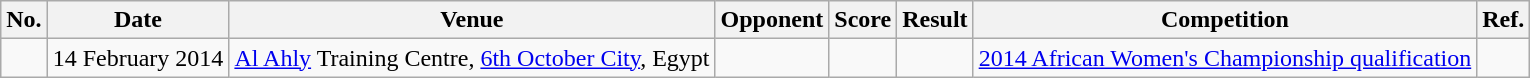<table class="wikitable">
<tr>
<th>No.</th>
<th>Date</th>
<th>Venue</th>
<th>Opponent</th>
<th>Score</th>
<th>Result</th>
<th>Competition</th>
<th>Ref.</th>
</tr>
<tr>
<td></td>
<td>14 February 2014</td>
<td><a href='#'>Al Ahly</a> Training Centre, <a href='#'>6th October City</a>, Egypt</td>
<td></td>
<td></td>
<td></td>
<td><a href='#'>2014 African Women's Championship qualification</a></td>
<td></td>
</tr>
</table>
